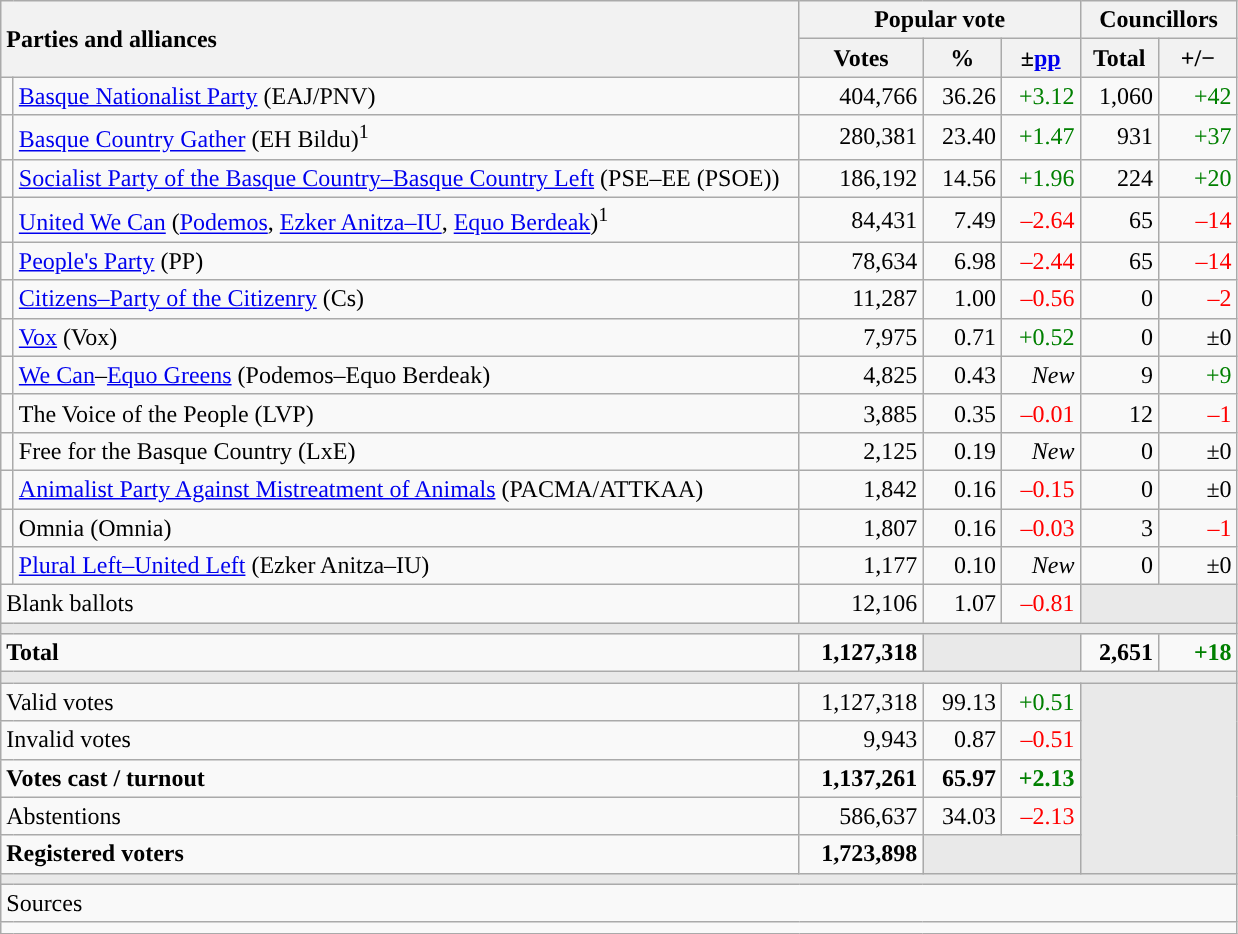<table class="wikitable" style="text-align:right;">
<tr>
<th style="text-align:left;" rowspan="2" colspan="2" width="525">Parties and alliances</th>
<th colspan="3">Popular vote</th>
<th colspan="2">Councillors</th>
</tr>
<tr>
<th width="75">Votes</th>
<th width="45">%</th>
<th width="45">±<a href='#'>pp</a></th>
<th width="45">Total</th>
<th width="45">+/−</th>
</tr>
<tr>
<td width="1" style="color:inherit;background:"></td>
<td align="left"><a href='#'>Basque Nationalist Party</a> (EAJ/PNV)</td>
<td>404,766</td>
<td>36.26</td>
<td style="color:green;">+3.12</td>
<td>1,060</td>
<td style="color:green;">+42</td>
</tr>
<tr>
<td style="color:inherit;background:"></td>
<td align="left"><a href='#'>Basque Country Gather</a> (EH Bildu)<sup>1</sup></td>
<td>280,381</td>
<td>23.40</td>
<td style="color:green;">+1.47</td>
<td>931</td>
<td style="color:green;">+37</td>
</tr>
<tr>
<td style="color:inherit;background:"></td>
<td align="left"><a href='#'>Socialist Party of the Basque Country–Basque Country Left</a> (PSE–EE (PSOE))</td>
<td>186,192</td>
<td>14.56</td>
<td style="color:green;">+1.96</td>
<td>224</td>
<td style="color:green;">+20</td>
</tr>
<tr>
<td style="color:inherit;background:"></td>
<td align="left"><a href='#'>United We Can</a> (<a href='#'>Podemos</a>, <a href='#'>Ezker Anitza–IU</a>, <a href='#'>Equo Berdeak</a>)<sup>1</sup></td>
<td>84,431</td>
<td>7.49</td>
<td style="color:red;">–2.64</td>
<td>65</td>
<td style="color:red;">–14</td>
</tr>
<tr>
<td style="color:inherit;background:"></td>
<td align="left"><a href='#'>People's Party</a> (PP)</td>
<td>78,634</td>
<td>6.98</td>
<td style="color:red;">–2.44</td>
<td>65</td>
<td style="color:red;">–14</td>
</tr>
<tr>
<td style="color:inherit;background:"></td>
<td align="left"><a href='#'>Citizens–Party of the Citizenry</a> (Cs)</td>
<td>11,287</td>
<td>1.00</td>
<td style="color:red;">–0.56</td>
<td>0</td>
<td style="color:red;">–2</td>
</tr>
<tr>
<td style="color:inherit;background:"></td>
<td align="left"><a href='#'>Vox</a> (Vox)</td>
<td>7,975</td>
<td>0.71</td>
<td style="color:green;">+0.52</td>
<td>0</td>
<td>±0</td>
</tr>
<tr>
<td style="color:inherit;background:"></td>
<td align="left"><a href='#'>We Can</a>–<a href='#'>Equo Greens</a> (Podemos–Equo Berdeak)</td>
<td>4,825</td>
<td>0.43</td>
<td><em>New</em></td>
<td>9</td>
<td style="color:green;">+9</td>
</tr>
<tr>
<td style="color:inherit;background:"></td>
<td align="left">The Voice of the People (LVP)</td>
<td>3,885</td>
<td>0.35</td>
<td style="color:red;">–0.01</td>
<td>12</td>
<td style="color:red;">–1</td>
</tr>
<tr>
<td style="color:inherit;background:"></td>
<td align="left">Free for the Basque Country (LxE)</td>
<td>2,125</td>
<td>0.19</td>
<td><em>New</em></td>
<td>0</td>
<td>±0</td>
</tr>
<tr>
<td style="color:inherit;background:"></td>
<td align="left"><a href='#'>Animalist Party Against Mistreatment of Animals</a> (PACMA/ATTKAA)</td>
<td>1,842</td>
<td>0.16</td>
<td style="color:red;">–0.15</td>
<td>0</td>
<td>±0</td>
</tr>
<tr>
<td style="color:inherit;background:"></td>
<td align="left">Omnia (Omnia)</td>
<td>1,807</td>
<td>0.16</td>
<td style="color:red;">–0.03</td>
<td>3</td>
<td style="color:red;">–1</td>
</tr>
<tr>
<td style="color:inherit;background:"></td>
<td align="left"><a href='#'>Plural Left–United Left</a> (Ezker Anitza–IU)</td>
<td>1,177</td>
<td>0.10</td>
<td><em>New</em></td>
<td>0</td>
<td>±0</td>
</tr>
<tr>
<td align="left" colspan="2">Blank ballots</td>
<td>12,106</td>
<td>1.07</td>
<td style="color:red;">–0.81</td>
<td bgcolor="#E9E9E9" colspan="2"></td>
</tr>
<tr>
<td colspan="7" bgcolor="#E9E9E9"></td>
</tr>
<tr style="font-weight:bold;">
<td align="left" colspan="2">Total</td>
<td>1,127,318</td>
<td bgcolor="#E9E9E9" colspan="2"></td>
<td>2,651</td>
<td style="color:green;">+18</td>
</tr>
<tr>
<td colspan="7" bgcolor="#E9E9E9"></td>
</tr>
<tr>
<td align="left" colspan="2">Valid votes</td>
<td>1,127,318</td>
<td>99.13</td>
<td style="color:green;">+0.51</td>
<td bgcolor="#E9E9E9" colspan="2" rowspan="5"></td>
</tr>
<tr>
<td align="left" colspan="2">Invalid votes</td>
<td>9,943</td>
<td>0.87</td>
<td style="color:red;">–0.51</td>
</tr>
<tr style="font-weight:bold;">
<td align="left" colspan="2">Votes cast / turnout</td>
<td>1,137,261</td>
<td>65.97</td>
<td style="color:green;">+2.13</td>
</tr>
<tr>
<td align="left" colspan="2">Abstentions</td>
<td>586,637</td>
<td>34.03</td>
<td style="color:red;">–2.13</td>
</tr>
<tr style="font-weight:bold;">
<td align="left" colspan="2">Registered voters</td>
<td>1,723,898</td>
<td bgcolor="#E9E9E9" colspan="2"></td>
</tr>
<tr>
<td colspan="7" bgcolor="#E9E9E9"></td>
</tr>
<tr>
<td align="left" colspan="7">Sources</td>
</tr>
<tr>
<td colspan="7" style="text-align:left; max-width:790px;"></td>
</tr>
</table>
